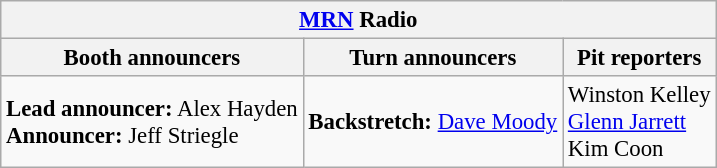<table class="wikitable" style="font-size: 95%;">
<tr>
<th colspan="3"><a href='#'>MRN</a> Radio</th>
</tr>
<tr>
<th>Booth announcers</th>
<th>Turn announcers</th>
<th>Pit reporters</th>
</tr>
<tr>
<td><strong>Lead announcer:</strong> Alex Hayden<br><strong>Announcer:</strong> Jeff Striegle<br></td>
<td><strong>Backstretch:</strong> <a href='#'>Dave Moody</a></td>
<td>Winston Kelley<br><a href='#'>Glenn Jarrett</a><br>Kim Coon</td>
</tr>
</table>
